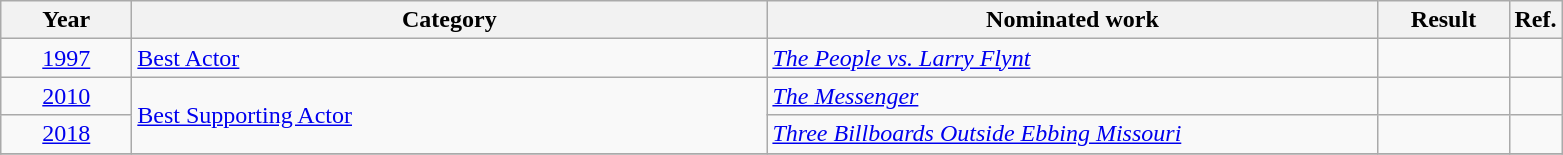<table class=wikitable>
<tr>
<th scope="col" style="width:5em;">Year</th>
<th scope="col" style="width:26em;">Category</th>
<th scope="col" style="width:25em;">Nominated work</th>
<th scope="col" style="width:5em;">Result</th>
<th>Ref.</th>
</tr>
<tr>
<td style="text-align:center;"><a href='#'>1997</a></td>
<td><a href='#'>Best Actor</a></td>
<td><em><a href='#'>The People vs. Larry Flynt</a></em></td>
<td></td>
<td></td>
</tr>
<tr>
<td style="text-align:center;"><a href='#'>2010</a></td>
<td rowspan=2><a href='#'>Best Supporting Actor</a></td>
<td><em><a href='#'>The Messenger</a></em></td>
<td></td>
<td></td>
</tr>
<tr>
<td style="text-align:center;"><a href='#'>2018</a></td>
<td><em><a href='#'>Three Billboards Outside Ebbing Missouri</a></em></td>
<td></td>
<td></td>
</tr>
<tr>
</tr>
</table>
